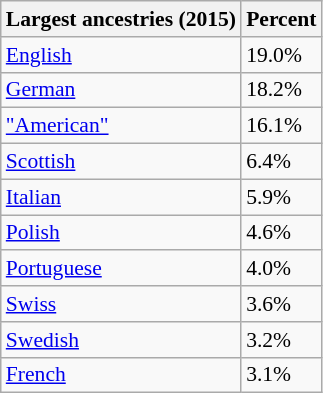<table class="wikitable sortable collapsible" style="font-size: 90%;">
<tr>
<th>Largest ancestries (2015)</th>
<th>Percent</th>
</tr>
<tr>
<td><a href='#'>English</a> </td>
<td>19.0%</td>
</tr>
<tr>
<td><a href='#'>German</a> </td>
<td>18.2%</td>
</tr>
<tr>
<td><a href='#'>"American"</a> </td>
<td>16.1%</td>
</tr>
<tr>
<td><a href='#'>Scottish</a> </td>
<td>6.4%</td>
</tr>
<tr>
<td><a href='#'>Italian</a> </td>
<td>5.9%</td>
</tr>
<tr>
<td><a href='#'>Polish</a> </td>
<td>4.6%</td>
</tr>
<tr>
<td><a href='#'>Portuguese</a> </td>
<td>4.0%</td>
</tr>
<tr>
<td><a href='#'>Swiss</a> </td>
<td>3.6%</td>
</tr>
<tr>
<td><a href='#'>Swedish</a> </td>
<td>3.2%</td>
</tr>
<tr>
<td><a href='#'>French</a> </td>
<td>3.1%</td>
</tr>
</table>
